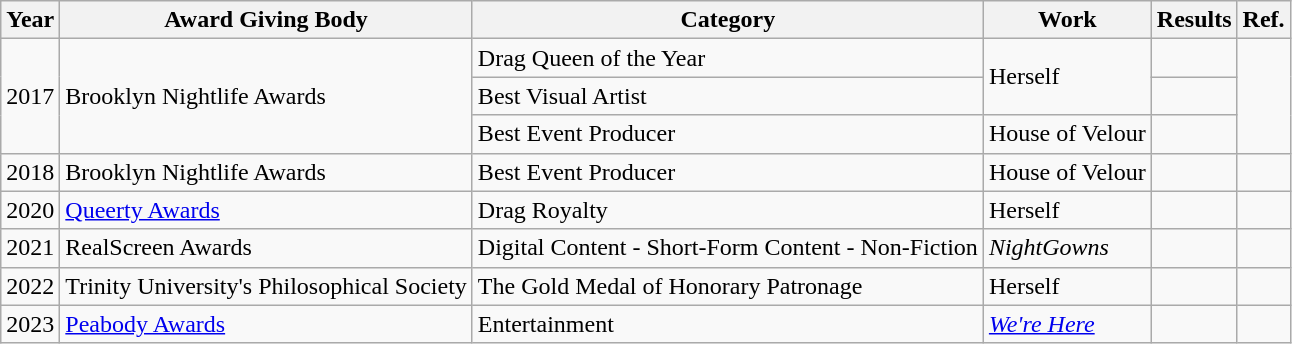<table class="wikitable sortable" >
<tr>
<th>Year</th>
<th>Award Giving Body</th>
<th>Category</th>
<th>Work</th>
<th>Results</th>
<th>Ref.</th>
</tr>
<tr>
<td rowspan="3">2017</td>
<td rowspan="3">Brooklyn Nightlife Awards</td>
<td>Drag Queen of the Year</td>
<td rowspan="2">Herself</td>
<td></td>
<td rowspan="3"></td>
</tr>
<tr>
<td>Best Visual Artist</td>
<td></td>
</tr>
<tr>
<td>Best Event Producer</td>
<td>House of Velour</td>
<td></td>
</tr>
<tr>
<td>2018</td>
<td>Brooklyn Nightlife Awards</td>
<td>Best Event Producer</td>
<td>House of Velour</td>
<td></td>
<td></td>
</tr>
<tr>
<td>2020</td>
<td><a href='#'>Queerty Awards</a></td>
<td>Drag Royalty</td>
<td>Herself</td>
<td></td>
<td></td>
</tr>
<tr>
<td>2021</td>
<td>RealScreen Awards</td>
<td>Digital Content - Short-Form Content - Non-Fiction</td>
<td><em>NightGowns</em></td>
<td></td>
<td></td>
</tr>
<tr>
<td>2022</td>
<td>Trinity University's Philosophical Society</td>
<td>The Gold Medal of Honorary Patronage</td>
<td>Herself</td>
<td></td>
<td></td>
</tr>
<tr>
<td>2023</td>
<td><a href='#'>Peabody Awards</a></td>
<td>Entertainment</td>
<td><em><a href='#'>We're Here</a></em></td>
<td></td>
<td></td>
</tr>
</table>
